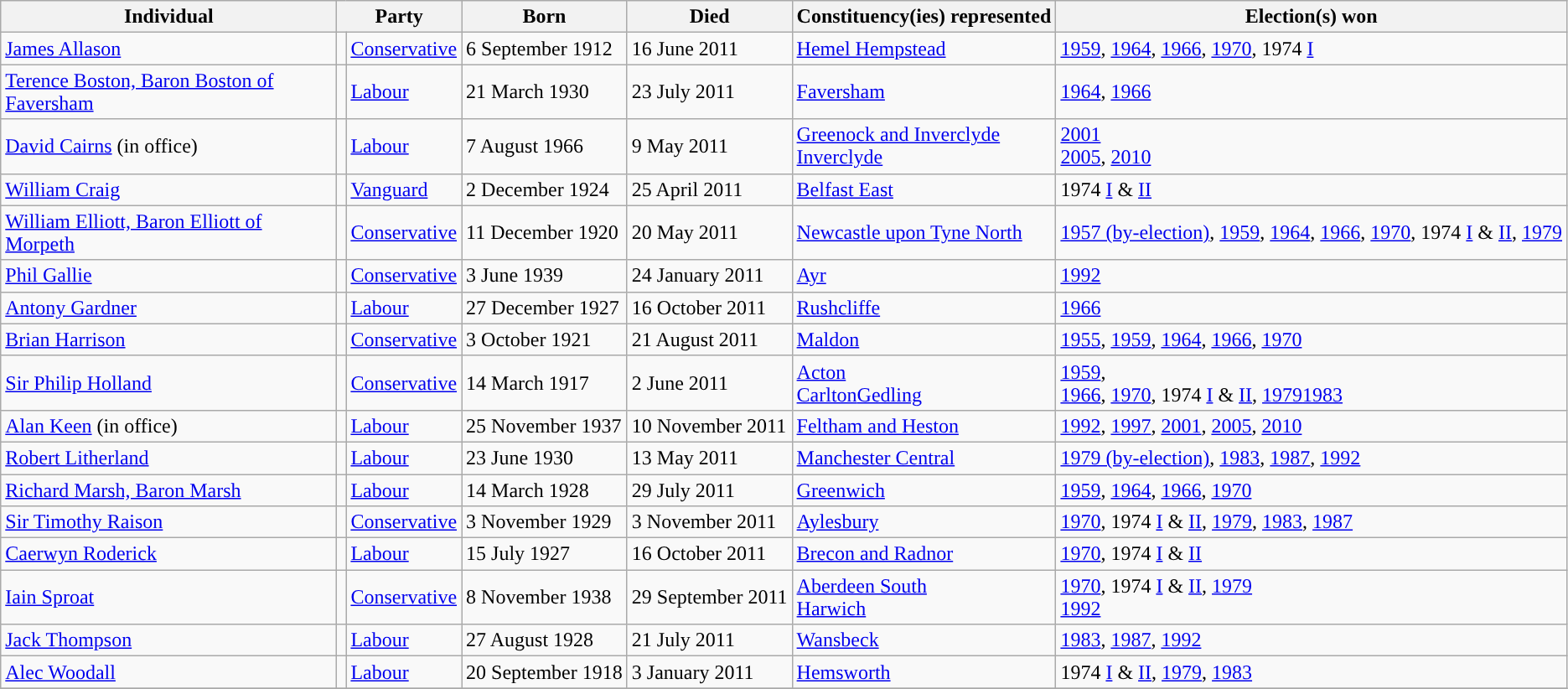<table class="wikitable sortable">
<tr>
<th width="260px">Individual</th>
<th colspan="2">Party</th>
<th>Born</th>
<th>Died</th>
<th>Constituency(ies) represented</th>
<th>Election(s) won</th>
</tr>
<tr>
<td><a href='#'>James Allason</a></td>
<td style="background-color: "></td>
<td><a href='#'>Conservative</a></td>
<td>6 September 1912</td>
<td>16 June 2011</td>
<td><a href='#'>Hemel Hempstead</a></td>
<td><a href='#'>1959</a>, <a href='#'>1964</a>, <a href='#'>1966</a>, <a href='#'>1970</a>, 1974 <a href='#'>I</a></td>
</tr>
<tr>
<td><a href='#'>Terence Boston, Baron Boston of Faversham</a></td>
<td style="background-color: "></td>
<td><a href='#'>Labour</a></td>
<td>21 March 1930</td>
<td>23 July 2011</td>
<td><a href='#'>Faversham</a></td>
<td><a href='#'>1964</a>, <a href='#'>1966</a></td>
</tr>
<tr>
<td><a href='#'>David Cairns</a> (in office)</td>
<td style="background-color: "></td>
<td><a href='#'>Labour</a></td>
<td>7 August 1966</td>
<td>9 May 2011</td>
<td><a href='#'>Greenock and Inverclyde</a><br><a href='#'>Inverclyde</a></td>
<td><a href='#'>2001</a><br><a href='#'>2005</a>, <a href='#'>2010</a></td>
</tr>
<tr>
<td><a href='#'>William Craig</a></td>
<td style="background-color: "></td>
<td><a href='#'>Vanguard</a></td>
<td>2 December 1924</td>
<td>25 April 2011</td>
<td><a href='#'>Belfast East</a></td>
<td>1974 <a href='#'>I</a> & <a href='#'>II</a></td>
</tr>
<tr>
<td><a href='#'>William Elliott, Baron Elliott of Morpeth</a></td>
<td style="background-color: "></td>
<td><a href='#'>Conservative</a></td>
<td>11 December 1920</td>
<td>20 May 2011</td>
<td><a href='#'>Newcastle upon Tyne North</a></td>
<td><a href='#'>1957 (by-election)</a>, <a href='#'>1959</a>, <a href='#'>1964</a>, <a href='#'>1966</a>, <a href='#'>1970</a>, 1974 <a href='#'>I</a> & <a href='#'>II</a>, <a href='#'>1979</a></td>
</tr>
<tr>
<td><a href='#'>Phil Gallie</a></td>
<td style="background-color: "></td>
<td><a href='#'>Conservative</a></td>
<td>3 June 1939</td>
<td>24 January 2011</td>
<td><a href='#'>Ayr</a></td>
<td><a href='#'>1992</a></td>
</tr>
<tr>
<td><a href='#'>Antony Gardner</a></td>
<td style="background-color: "></td>
<td><a href='#'>Labour</a></td>
<td>27 December 1927</td>
<td>16 October 2011</td>
<td><a href='#'>Rushcliffe</a></td>
<td><a href='#'>1966</a></td>
</tr>
<tr>
<td><a href='#'>Brian Harrison</a></td>
<td style="background-color: "></td>
<td><a href='#'>Conservative</a></td>
<td>3 October 1921</td>
<td>21 August 2011</td>
<td><a href='#'>Maldon</a></td>
<td><a href='#'>1955</a>, <a href='#'>1959</a>, <a href='#'>1964</a>, <a href='#'>1966</a>, <a href='#'>1970</a></td>
</tr>
<tr>
<td><a href='#'>Sir Philip Holland</a></td>
<td style="background-color: "></td>
<td><a href='#'>Conservative</a></td>
<td>14 March 1917</td>
<td>2 June 2011</td>
<td><a href='#'>Acton</a><br><a href='#'>Carlton</a><a href='#'>Gedling</a></td>
<td><a href='#'>1959</a>,<br><a href='#'>1966</a>, <a href='#'>1970</a>, 1974 <a href='#'>I</a> & <a href='#'>II</a>, <a href='#'>1979</a><a href='#'>1983</a></td>
</tr>
<tr>
<td><a href='#'>Alan Keen</a> (in office)</td>
<td style="background-color: "></td>
<td><a href='#'>Labour</a></td>
<td>25 November 1937</td>
<td>10 November 2011</td>
<td><a href='#'>Feltham and Heston</a></td>
<td><a href='#'>1992</a>, <a href='#'>1997</a>, <a href='#'>2001</a>, <a href='#'>2005</a>, <a href='#'>2010</a></td>
</tr>
<tr>
<td><a href='#'>Robert Litherland</a></td>
<td style="background-color: "></td>
<td><a href='#'>Labour</a></td>
<td>23 June 1930</td>
<td>13 May 2011</td>
<td><a href='#'>Manchester Central</a></td>
<td><a href='#'>1979 (by-election)</a>, <a href='#'>1983</a>, <a href='#'>1987</a>, <a href='#'>1992</a></td>
</tr>
<tr>
<td><a href='#'>Richard Marsh, Baron Marsh</a></td>
<td style="background-color: "></td>
<td><a href='#'>Labour</a></td>
<td>14 March 1928</td>
<td>29 July 2011</td>
<td><a href='#'>Greenwich</a></td>
<td><a href='#'>1959</a>, <a href='#'>1964</a>, <a href='#'>1966</a>, <a href='#'>1970</a></td>
</tr>
<tr>
<td><a href='#'>Sir Timothy Raison</a></td>
<td style="background-color: "></td>
<td><a href='#'>Conservative</a></td>
<td>3 November 1929</td>
<td>3 November 2011</td>
<td><a href='#'>Aylesbury</a></td>
<td><a href='#'>1970</a>, 1974 <a href='#'>I</a> & <a href='#'>II</a>, <a href='#'>1979</a>, <a href='#'>1983</a>, <a href='#'>1987</a></td>
</tr>
<tr>
<td><a href='#'>Caerwyn Roderick</a></td>
<td style="background-color: "></td>
<td><a href='#'>Labour</a></td>
<td>15 July 1927</td>
<td>16 October 2011</td>
<td><a href='#'>Brecon and Radnor</a></td>
<td><a href='#'>1970</a>, 1974 <a href='#'>I</a> & <a href='#'>II</a></td>
</tr>
<tr>
<td><a href='#'>Iain Sproat</a></td>
<td style="background-color: "></td>
<td><a href='#'>Conservative</a></td>
<td>8 November 1938</td>
<td>29 September 2011</td>
<td><a href='#'>Aberdeen South</a><br><a href='#'>Harwich</a></td>
<td><a href='#'>1970</a>, 1974 <a href='#'>I</a> & <a href='#'>II</a>, <a href='#'>1979</a><br><a href='#'>1992</a></td>
</tr>
<tr>
<td><a href='#'>Jack Thompson</a></td>
<td style="background-color: "></td>
<td><a href='#'>Labour</a></td>
<td>27 August 1928</td>
<td>21 July 2011</td>
<td><a href='#'>Wansbeck</a></td>
<td><a href='#'>1983</a>, <a href='#'>1987</a>, <a href='#'>1992</a></td>
</tr>
<tr>
<td><a href='#'>Alec Woodall</a></td>
<td style="background-color: "></td>
<td><a href='#'>Labour</a></td>
<td>20 September 1918</td>
<td>3 January 2011</td>
<td><a href='#'>Hemsworth</a></td>
<td>1974 <a href='#'>I</a> & <a href='#'>II</a>, <a href='#'>1979</a>, <a href='#'>1983</a></td>
</tr>
<tr>
</tr>
</table>
